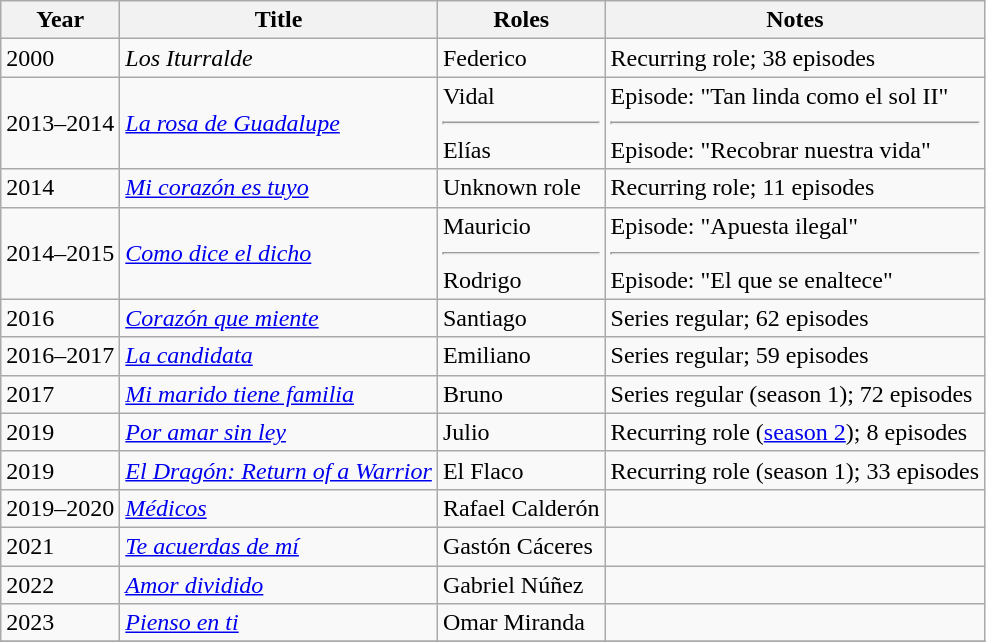<table class="wikitable sortable">
<tr>
<th>Year</th>
<th>Title</th>
<th>Roles</th>
<th>Notes</th>
</tr>
<tr>
<td>2000</td>
<td><em>Los Iturralde</em></td>
<td>Federico</td>
<td>Recurring role; 38 episodes</td>
</tr>
<tr>
<td>2013–2014</td>
<td><em><a href='#'>La rosa de Guadalupe</a></em></td>
<td>Vidal<hr>Elías</td>
<td>Episode: "Tan linda como el sol II"<hr>Episode: "Recobrar nuestra vida"</td>
</tr>
<tr>
<td>2014</td>
<td><em><a href='#'>Mi corazón es tuyo</a></em></td>
<td>Unknown role</td>
<td>Recurring role; 11 episodes</td>
</tr>
<tr>
<td>2014–2015</td>
<td><em><a href='#'>Como dice el dicho</a></em></td>
<td>Mauricio<hr>Rodrigo</td>
<td>Episode: "Apuesta ilegal"<hr>Episode: "El que se enaltece"</td>
</tr>
<tr>
<td>2016</td>
<td><em><a href='#'>Corazón que miente</a></em></td>
<td>Santiago</td>
<td>Series regular; 62 episodes</td>
</tr>
<tr>
<td>2016–2017</td>
<td><em><a href='#'>La candidata</a></em></td>
<td>Emiliano</td>
<td>Series regular; 59 episodes</td>
</tr>
<tr>
<td>2017</td>
<td><em><a href='#'>Mi marido tiene familia</a></em></td>
<td>Bruno</td>
<td>Series regular (season 1); 72 episodes</td>
</tr>
<tr>
<td>2019</td>
<td><em><a href='#'>Por amar sin ley</a></em></td>
<td>Julio</td>
<td>Recurring role (<a href='#'>season 2</a>); 8 episodes</td>
</tr>
<tr>
<td>2019</td>
<td><em><a href='#'>El Dragón: Return of a Warrior</a></em></td>
<td>El Flaco</td>
<td>Recurring role (season 1); 33 episodes</td>
</tr>
<tr>
<td>2019–2020</td>
<td><em><a href='#'>Médicos</a></em></td>
<td>Rafael Calderón</td>
<td></td>
</tr>
<tr>
<td>2021</td>
<td><em><a href='#'>Te acuerdas de mí</a></em></td>
<td>Gastón Cáceres</td>
<td></td>
</tr>
<tr>
<td>2022</td>
<td><em><a href='#'>Amor dividido</a></em></td>
<td>Gabriel Núñez</td>
<td></td>
</tr>
<tr>
<td>2023</td>
<td><em><a href='#'>Pienso en ti</a></em></td>
<td>Omar Miranda</td>
<td></td>
</tr>
<tr>
</tr>
</table>
